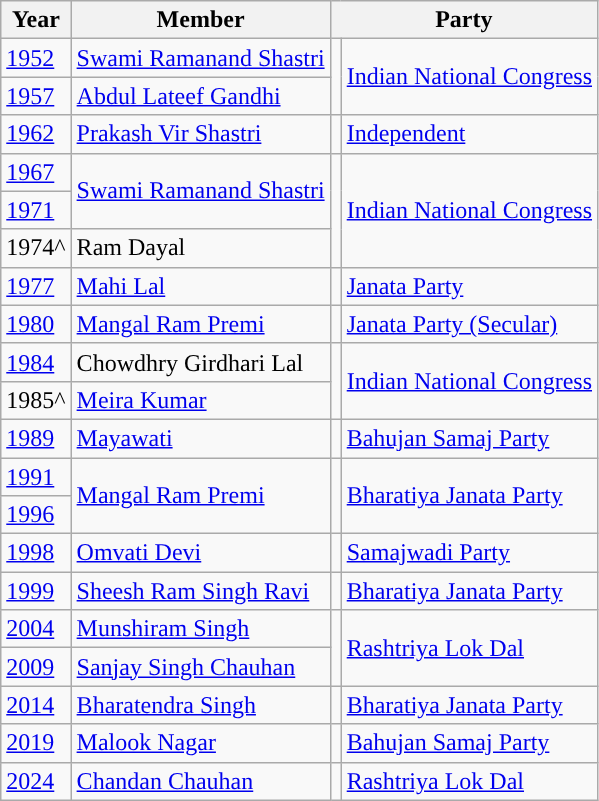<table class="wikitable">
<tr>
<th>Year</th>
<th>Member</th>
<th colspan="2">Party</th>
</tr>
<tr>
<td><a href='#'>1952</a></td>
<td><a href='#'>Swami Ramanand Shastri</a></td>
<td rowspan="2" style="background-color: "></td>
<td rowspan="2"><a href='#'>Indian National Congress</a></td>
</tr>
<tr>
<td><a href='#'>1957</a></td>
<td><a href='#'>Abdul Lateef Gandhi</a></td>
</tr>
<tr>
<td><a href='#'>1962</a></td>
<td><a href='#'>Prakash Vir Shastri</a></td>
<td style="background-color: "></td>
<td><a href='#'>Independent</a></td>
</tr>
<tr>
<td><a href='#'>1967</a></td>
<td rowspan="2"><a href='#'>Swami Ramanand Shastri</a></td>
<td rowspan="3" style="background-color: "></td>
<td rowspan="3"><a href='#'>Indian National Congress</a></td>
</tr>
<tr>
<td><a href='#'>1971</a></td>
</tr>
<tr>
<td>1974^</td>
<td>Ram Dayal</td>
</tr>
<tr>
<td><a href='#'>1977</a></td>
<td><a href='#'>Mahi Lal</a></td>
<td style="background-color: "></td>
<td><a href='#'>Janata Party</a></td>
</tr>
<tr>
<td><a href='#'>1980</a></td>
<td><a href='#'>Mangal Ram Premi</a></td>
<td style="background-color: "></td>
<td><a href='#'>Janata Party (Secular)</a></td>
</tr>
<tr>
<td><a href='#'>1984</a></td>
<td>Chowdhry Girdhari Lal</td>
<td rowspan="2" style="background-color: "></td>
<td rowspan="2"><a href='#'>Indian National Congress</a></td>
</tr>
<tr>
<td>1985^</td>
<td><a href='#'>Meira Kumar</a></td>
</tr>
<tr>
<td><a href='#'>1989</a></td>
<td><a href='#'>Mayawati</a></td>
<td style="background-color: "></td>
<td><a href='#'>Bahujan Samaj Party</a></td>
</tr>
<tr>
<td><a href='#'>1991</a></td>
<td rowspan="2"><a href='#'>Mangal Ram Premi</a></td>
<td rowspan="2" style="background-color: "></td>
<td rowspan="2"><a href='#'>Bharatiya Janata Party</a></td>
</tr>
<tr>
<td><a href='#'>1996</a></td>
</tr>
<tr>
<td><a href='#'>1998</a></td>
<td><a href='#'>Omvati Devi</a></td>
<td style="background-color: "></td>
<td><a href='#'>Samajwadi Party</a></td>
</tr>
<tr>
<td><a href='#'>1999</a></td>
<td><a href='#'>Sheesh Ram Singh Ravi</a></td>
<td style="background-color: "></td>
<td><a href='#'>Bharatiya Janata Party</a></td>
</tr>
<tr>
<td><a href='#'>2004</a></td>
<td><a href='#'>Munshiram Singh</a></td>
<td rowspan="2" style="background-color: "></td>
<td rowspan="2"><a href='#'>Rashtriya Lok Dal</a></td>
</tr>
<tr>
<td><a href='#'>2009</a></td>
<td><a href='#'>Sanjay Singh Chauhan</a></td>
</tr>
<tr>
<td><a href='#'>2014</a></td>
<td><a href='#'>Bharatendra Singh</a></td>
<td style="background-color: "></td>
<td><a href='#'>Bharatiya Janata Party</a></td>
</tr>
<tr>
<td><a href='#'>2019</a></td>
<td><a href='#'>Malook Nagar</a></td>
<td style="background-color: "></td>
<td><a href='#'>Bahujan Samaj Party</a></td>
</tr>
<tr>
<td><a href='#'>2024</a></td>
<td><a href='#'>Chandan Chauhan</a></td>
<td style="background-color: "></td>
<td><a href='#'>Rashtriya Lok Dal</a></td>
</tr>
</table>
